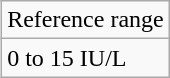<table class="wikitable" align="right">
<tr>
<td>Reference range</td>
</tr>
<tr>
<td>0 to 15 IU/L</td>
</tr>
</table>
